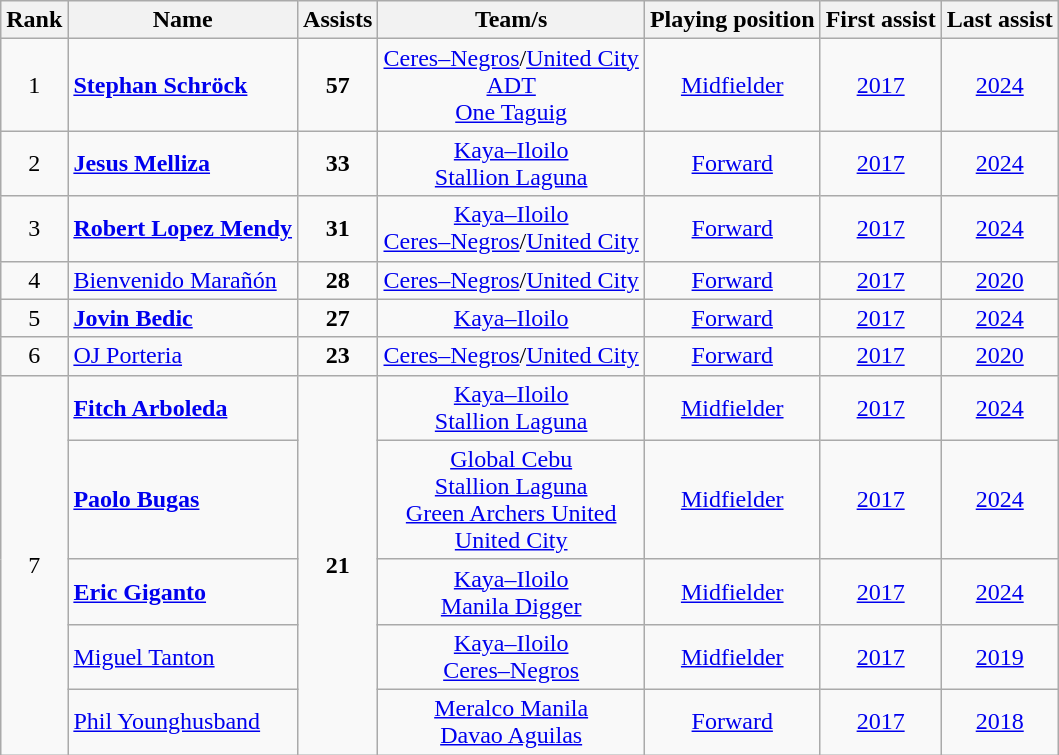<table class="wikitable sortable nowrap" style="text-align: center">
<tr>
<th>Rank</th>
<th>Name</th>
<th>Assists</th>
<th>Team/s</th>
<th>Playing position</th>
<th>First assist</th>
<th>Last assist</th>
</tr>
<tr>
<td>1</td>
<td style="text-align:left"> <strong><a href='#'>Stephan Schröck</a></strong></td>
<td><strong>57</strong></td>
<td><a href='#'>Ceres–Negros</a>/<a href='#'>United City</a><br><a href='#'>ADT</a><br><a href='#'>One Taguig</a></td>
<td><a href='#'>Midfielder</a></td>
<td><a href='#'>2017</a></td>
<td><a href='#'>2024</a></td>
</tr>
<tr>
<td>2</td>
<td style="text-align:left"> <strong><a href='#'>Jesus Melliza</a></strong></td>
<td><strong>33</strong></td>
<td><a href='#'>Kaya–Iloilo</a><br><a href='#'>Stallion Laguna</a></td>
<td><a href='#'>Forward</a></td>
<td><a href='#'>2017</a></td>
<td><a href='#'>2024</a></td>
</tr>
<tr>
<td>3</td>
<td style="text-align:left"> <strong><a href='#'>Robert Lopez Mendy</a></strong></td>
<td><strong>31</strong></td>
<td><a href='#'>Kaya–Iloilo</a><br> <a href='#'>Ceres–Negros</a>/<a href='#'>United City</a></td>
<td><a href='#'>Forward</a></td>
<td><a href='#'>2017</a></td>
<td><a href='#'>2024</a></td>
</tr>
<tr>
<td>4</td>
<td style="text-align:left"> <a href='#'>Bienvenido Marañón</a></td>
<td><strong>28</strong></td>
<td><a href='#'>Ceres–Negros</a>/<a href='#'>United City</a></td>
<td><a href='#'>Forward</a></td>
<td><a href='#'>2017</a></td>
<td><a href='#'>2020</a></td>
</tr>
<tr>
<td>5</td>
<td style="text-align:left"> <strong><a href='#'>Jovin Bedic</a></strong></td>
<td><strong>27</strong></td>
<td><a href='#'>Kaya–Iloilo</a></td>
<td><a href='#'>Forward</a></td>
<td><a href='#'>2017</a></td>
<td><a href='#'>2024</a></td>
</tr>
<tr>
<td>6</td>
<td style="text-align:left"> <a href='#'>OJ Porteria</a></td>
<td><strong>23</strong></td>
<td><a href='#'>Ceres–Negros</a>/<a href='#'>United City</a></td>
<td><a href='#'>Forward</a></td>
<td><a href='#'>2017</a></td>
<td><a href='#'>2020</a></td>
</tr>
<tr>
<td rowspan="5">7</td>
<td style="text-align:left"> <strong><a href='#'>Fitch Arboleda</a></strong></td>
<td rowspan="5"><strong>21</strong></td>
<td><a href='#'>Kaya–Iloilo</a><br><a href='#'>Stallion Laguna</a></td>
<td><a href='#'>Midfielder</a></td>
<td><a href='#'>2017</a></td>
<td><a href='#'>2024</a></td>
</tr>
<tr>
<td style="text-align:left"> <strong><a href='#'>Paolo Bugas</a></strong></td>
<td><a href='#'>Global Cebu</a><br><a href='#'>Stallion Laguna</a><br><a href='#'>Green Archers United</a><br><a href='#'>United City</a></td>
<td><a href='#'>Midfielder</a></td>
<td><a href='#'>2017</a></td>
<td><a href='#'>2024</a></td>
</tr>
<tr>
<td style="text-align:left"> <strong><a href='#'>Eric Giganto</a></strong></td>
<td><a href='#'>Kaya–Iloilo</a><br><a href='#'>Manila Digger</a></td>
<td><a href='#'>Midfielder</a></td>
<td><a href='#'>2017</a></td>
<td><a href='#'>2024</a></td>
</tr>
<tr>
<td style="text-align:left"> <a href='#'>Miguel Tanton</a></td>
<td><a href='#'>Kaya–Iloilo</a><br><a href='#'>Ceres–Negros</a></td>
<td><a href='#'>Midfielder</a></td>
<td><a href='#'>2017</a></td>
<td><a href='#'>2019</a></td>
</tr>
<tr>
<td style="text-align:left"> <a href='#'>Phil Younghusband</a></td>
<td><a href='#'>Meralco Manila</a><br><a href='#'>Davao Aguilas</a></td>
<td><a href='#'>Forward</a></td>
<td><a href='#'>2017</a></td>
<td><a href='#'>2018</a></td>
</tr>
</table>
